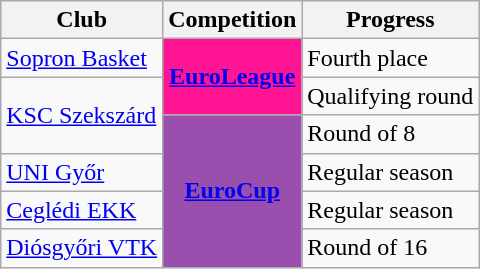<table class="wikitable sortable">
<tr>
<th>Club</th>
<th>Competition</th>
<th>Progress</th>
</tr>
<tr>
<td><a href='#'>Sopron Basket</a></td>
<td rowspan="2" style="background-color:#FF1493;color:#D0D3D4;text-align:center"><strong><a href='#'><span>EuroLeague</span></a></strong></td>
<td>Fourth place</td>
</tr>
<tr>
<td rowspan=2><a href='#'>KSC Szekszárd</a></td>
<td>Qualifying round</td>
</tr>
<tr>
<td rowspan="4" style="background-color:#9A4EAE;color:#D0D3D4;text-align:center"><strong><a href='#'><span>EuroCup</span></a></strong></td>
<td>Round of 8</td>
</tr>
<tr>
<td><a href='#'>UNI Győr</a></td>
<td>Regular season</td>
</tr>
<tr>
<td><a href='#'>Ceglédi EKK</a></td>
<td>Regular season</td>
</tr>
<tr>
<td><a href='#'>Diósgyőri VTK</a></td>
<td>Round of 16</td>
</tr>
</table>
